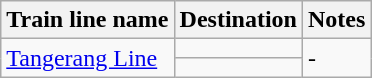<table class="wikitable">
<tr>
<th>Train line name</th>
<th>Destination</th>
<th>Notes</th>
</tr>
<tr>
<td rowspan="2"> <a href='#'>Tangerang Line</a></td>
<td></td>
<td rowspan="2">-</td>
</tr>
<tr>
<td></td>
</tr>
</table>
